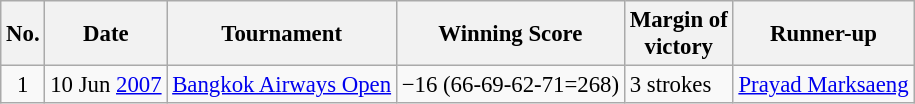<table class="wikitable" style="font-size:95%;">
<tr>
<th>No.</th>
<th>Date</th>
<th>Tournament</th>
<th>Winning Score</th>
<th>Margin of<br>victory</th>
<th>Runner-up</th>
</tr>
<tr>
<td align=center>1</td>
<td>10 Jun <a href='#'>2007</a></td>
<td><a href='#'>Bangkok Airways Open</a></td>
<td>−16 (66-69-62-71=268)</td>
<td>3 strokes</td>
<td> <a href='#'>Prayad Marksaeng</a></td>
</tr>
</table>
